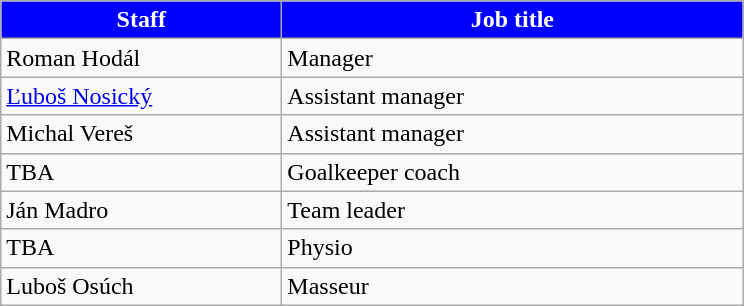<table class="wikitable">
<tr>
<th style="color:white; background:blue;" width=180>Staff</th>
<th style="color:white; background:blue;" width=300>Job title</th>
</tr>
<tr>
<td> Roman Hodál</td>
<td>Manager</td>
</tr>
<tr>
<td> <a href='#'>Ľuboš Nosický</a></td>
<td>Assistant manager</td>
</tr>
<tr>
<td> Michal Vereš</td>
<td>Assistant manager</td>
</tr>
<tr>
<td>TBA</td>
<td>Goalkeeper coach</td>
</tr>
<tr>
<td> Ján Madro</td>
<td>Team leader</td>
</tr>
<tr>
<td>TBA</td>
<td>Physio</td>
</tr>
<tr>
<td> Luboš Osúch</td>
<td>Masseur</td>
</tr>
</table>
